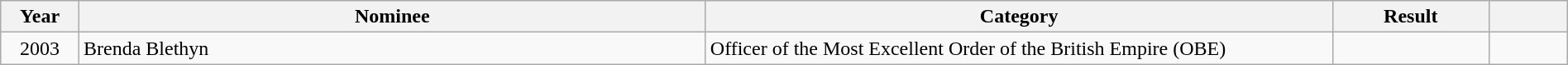<table class="wikitable" style="width:100%;">
<tr>
<th width=5%>Year</th>
<th style="width:40%;">Nominee</th>
<th style="width:40%;">Category</th>
<th style="width:10%;">Result</th>
<th width=5%></th>
</tr>
<tr>
<td style="text-align:center;">2003</td>
<td style="text-align:left;">Brenda Blethyn</td>
<td>Officer of the Most Excellent Order of the British Empire (OBE)</td>
<td></td>
<td style="text-align:center;"></td>
</tr>
</table>
